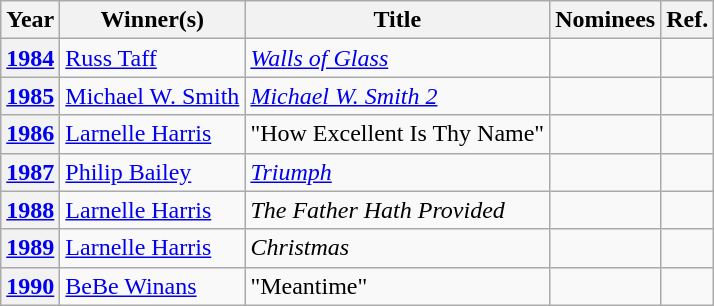<table class="wikitable sortable">
<tr>
<th scope="col">Year</th>
<th scope="col">Winner(s)</th>
<th scope="col">Title</th>
<th scope="col" class="unsortable">Nominees</th>
<th scope="col" class="unsortable">Ref.</th>
</tr>
<tr>
<th scope="row" align="center"><a href='#'>1984</a></th>
<td><a href='#'>Russ Taff</a></td>
<td><em><a href='#'>Walls of Glass</a></em></td>
<td></td>
<td align="center"></td>
</tr>
<tr>
<th scope="row" align="center"><a href='#'>1985</a></th>
<td><a href='#'>Michael W. Smith</a></td>
<td><em><a href='#'>Michael W. Smith 2</a></em></td>
<td></td>
<td align="center"></td>
</tr>
<tr>
<th scope="row" align="center"><a href='#'>1986</a></th>
<td><a href='#'>Larnelle Harris</a></td>
<td>"How Excellent Is Thy Name"</td>
<td></td>
<td align="center"></td>
</tr>
<tr>
<th scope="row" align="center"><a href='#'>1987</a></th>
<td><a href='#'>Philip Bailey</a></td>
<td><em><a href='#'>Triumph</a></em></td>
<td></td>
<td align="center"></td>
</tr>
<tr>
<th scope="row" align="center"><a href='#'>1988</a></th>
<td><a href='#'>Larnelle Harris</a></td>
<td><em>The Father Hath Provided</em></td>
<td></td>
<td align="center"></td>
</tr>
<tr>
<th scope="row" align="center"><a href='#'>1989</a></th>
<td><a href='#'>Larnelle Harris</a></td>
<td><em>Christmas</em></td>
<td></td>
<td align="center"></td>
</tr>
<tr>
<th scope="row" align="center"><a href='#'>1990</a></th>
<td><a href='#'>BeBe Winans</a></td>
<td>"Meantime"</td>
<td></td>
<td align="center"></td>
</tr>
</table>
